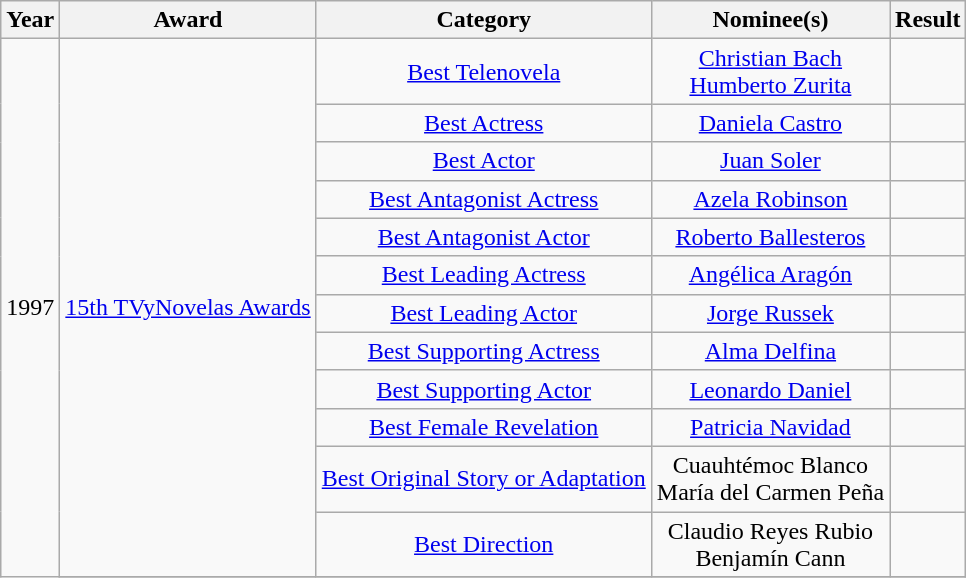<table class="wikitable plainrowheaders" style="text-align:center;">
<tr>
<th scope="col">Year</th>
<th scope="col">Award</th>
<th scope="col">Category</th>
<th scope="col">Nominee(s)</th>
<th scope="col">Result</th>
</tr>
<tr>
<td scope="row" rowspan="14">1997</td>
<td rowspan="12"><a href='#'>15th TVyNovelas Awards</a></td>
<td><a href='#'>Best Telenovela</a></td>
<td><a href='#'>Christian Bach</a> <br> <a href='#'>Humberto Zurita</a></td>
<td></td>
</tr>
<tr>
<td scope="row"><a href='#'>Best Actress</a></td>
<td><a href='#'>Daniela Castro</a></td>
<td></td>
</tr>
<tr>
<td scope="row"><a href='#'>Best Actor</a></td>
<td><a href='#'>Juan Soler</a></td>
<td></td>
</tr>
<tr>
<td scope="row"><a href='#'>Best Antagonist Actress</a></td>
<td><a href='#'>Azela Robinson</a></td>
<td></td>
</tr>
<tr>
<td scope="row"><a href='#'>Best Antagonist Actor</a></td>
<td><a href='#'>Roberto Ballesteros</a></td>
<td></td>
</tr>
<tr>
<td scope="row"><a href='#'>Best Leading Actress</a></td>
<td><a href='#'>Angélica Aragón</a></td>
<td></td>
</tr>
<tr>
<td scope="row"><a href='#'>Best Leading Actor</a></td>
<td><a href='#'>Jorge Russek</a></td>
<td></td>
</tr>
<tr>
<td scope="row"><a href='#'>Best Supporting Actress</a></td>
<td><a href='#'>Alma Delfina</a></td>
<td></td>
</tr>
<tr>
<td scope="row"><a href='#'>Best Supporting Actor</a></td>
<td><a href='#'>Leonardo Daniel</a></td>
<td></td>
</tr>
<tr>
<td scope="row"><a href='#'>Best Female Revelation</a></td>
<td><a href='#'>Patricia Navidad</a></td>
<td></td>
</tr>
<tr>
<td scope="row"><a href='#'>Best Original Story or Adaptation</a></td>
<td>Cuauhtémoc Blanco <br> María del Carmen Peña</td>
<td></td>
</tr>
<tr>
<td scope="row"><a href='#'>Best Direction</a></td>
<td>Claudio Reyes Rubio <br> Benjamín Cann</td>
<td></td>
</tr>
<tr>
</tr>
</table>
